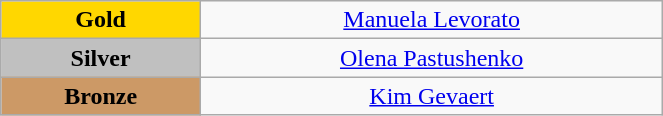<table class="wikitable" style="text-align:center; " width="35%">
<tr>
<td bgcolor="gold"><strong>Gold</strong></td>
<td><a href='#'>Manuela Levorato</a><br>  <small><em></em></small></td>
</tr>
<tr>
<td bgcolor="silver"><strong>Silver</strong></td>
<td><a href='#'>Olena Pastushenko</a><br>  <small><em></em></small></td>
</tr>
<tr>
<td bgcolor="CC9966"><strong>Bronze</strong></td>
<td><a href='#'>Kim Gevaert</a><br>  <small><em></em></small></td>
</tr>
</table>
